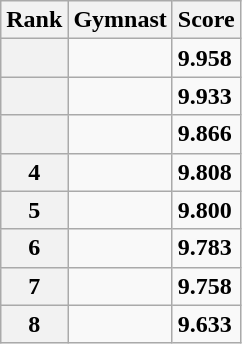<table class="wikitable sortable">
<tr>
<th scope="col">Rank</th>
<th scope="col">Gymnast</th>
<th scope="col">Score</th>
</tr>
<tr>
<th scope="row"></th>
<td></td>
<td><strong>9.958</strong></td>
</tr>
<tr>
<th scope="row"></th>
<td></td>
<td><strong>9.933</strong></td>
</tr>
<tr>
<th scope="row"></th>
<td></td>
<td><strong>9.866</strong></td>
</tr>
<tr>
<th scope="row">4</th>
<td></td>
<td><strong>9.808</strong></td>
</tr>
<tr>
<th scope="row">5</th>
<td></td>
<td><strong>9.800</strong></td>
</tr>
<tr>
<th scope="row">6</th>
<td></td>
<td><strong>9.783</strong></td>
</tr>
<tr>
<th scope="row">7</th>
<td></td>
<td><strong>9.758</strong></td>
</tr>
<tr>
<th scope="row">8</th>
<td></td>
<td><strong>9.633</strong></td>
</tr>
</table>
